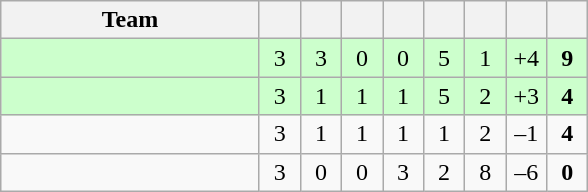<table class="wikitable" style="text-align:center;">
<tr>
<th width="165">Team</th>
<th width="20"></th>
<th width="20"></th>
<th width="20"></th>
<th width="20"></th>
<th width="20"></th>
<th width="20"></th>
<th width="20"></th>
<th width="20"><br></th>
</tr>
<tr align=center bgcolor="ccffcc">
<td style="text-align:left;"></td>
<td>3</td>
<td>3</td>
<td>0</td>
<td>0</td>
<td>5</td>
<td>1</td>
<td>+4</td>
<td><strong>9</strong></td>
</tr>
<tr align=center bgcolor="ccffcc">
<td style="text-align:left;"></td>
<td>3</td>
<td>1</td>
<td>1</td>
<td>1</td>
<td>5</td>
<td>2</td>
<td>+3</td>
<td><strong>4</strong></td>
</tr>
<tr>
<td style="text-align:left;"></td>
<td>3</td>
<td>1</td>
<td>1</td>
<td>1</td>
<td>1</td>
<td>2</td>
<td>–1</td>
<td><strong>4</strong></td>
</tr>
<tr>
<td style="text-align:left;"></td>
<td>3</td>
<td>0</td>
<td>0</td>
<td>3</td>
<td>2</td>
<td>8</td>
<td>–6</td>
<td><strong>0</strong></td>
</tr>
</table>
